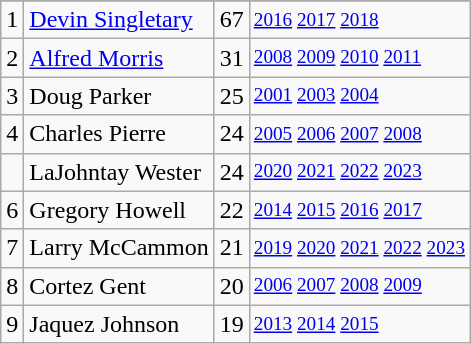<table class="wikitable">
<tr>
</tr>
<tr>
<td>1</td>
<td><a href='#'>Devin Singletary</a></td>
<td><abbr>67</abbr></td>
<td style="font-size:80%;"><a href='#'>2016</a> <a href='#'>2017</a> <a href='#'>2018</a></td>
</tr>
<tr>
<td>2</td>
<td><a href='#'>Alfred Morris</a></td>
<td><abbr>31</abbr></td>
<td style="font-size:80%;"><a href='#'>2008</a> <a href='#'>2009</a> <a href='#'>2010</a> <a href='#'>2011</a></td>
</tr>
<tr>
<td>3</td>
<td>Doug Parker</td>
<td><abbr>25</abbr></td>
<td style="font-size:80%;"><a href='#'>2001</a> <a href='#'>2003</a> <a href='#'>2004</a></td>
</tr>
<tr>
<td>4</td>
<td>Charles Pierre</td>
<td><abbr>24</abbr></td>
<td style="font-size:80%;"><a href='#'>2005</a> <a href='#'>2006</a> <a href='#'>2007</a> <a href='#'>2008</a></td>
</tr>
<tr>
<td></td>
<td>LaJohntay Wester</td>
<td><abbr>24</abbr></td>
<td style="font-size:80%;"><a href='#'>2020</a> <a href='#'>2021</a> <a href='#'>2022</a> <a href='#'>2023</a></td>
</tr>
<tr>
<td>6</td>
<td>Gregory Howell</td>
<td><abbr>22</abbr></td>
<td style="font-size:80%;"><a href='#'>2014</a> <a href='#'>2015</a> <a href='#'>2016</a> <a href='#'>2017</a></td>
</tr>
<tr>
<td>7</td>
<td>Larry McCammon</td>
<td><abbr>21</abbr></td>
<td style="font-size:80%;"><a href='#'>2019</a> <a href='#'>2020</a> <a href='#'>2021</a> <a href='#'>2022</a> <a href='#'>2023</a></td>
</tr>
<tr>
<td>8</td>
<td>Cortez Gent</td>
<td><abbr>20</abbr></td>
<td style="font-size:80%;"><a href='#'>2006</a> <a href='#'>2007</a> <a href='#'>2008</a> <a href='#'>2009</a></td>
</tr>
<tr>
<td>9</td>
<td>Jaquez Johnson</td>
<td><abbr>19</abbr></td>
<td style="font-size:80%;"><a href='#'>2013</a> <a href='#'>2014</a> <a href='#'>2015</a></td>
</tr>
</table>
